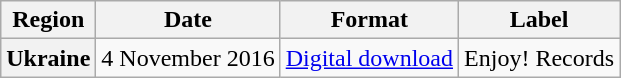<table class="wikitable sortable plainrowheaders" style="text-align:center">
<tr>
<th>Region</th>
<th>Date</th>
<th>Format</th>
<th>Label</th>
</tr>
<tr>
<th scope="row">Ukraine</th>
<td>4 November 2016</td>
<td><a href='#'>Digital download</a></td>
<td>Enjoy! Records</td>
</tr>
</table>
